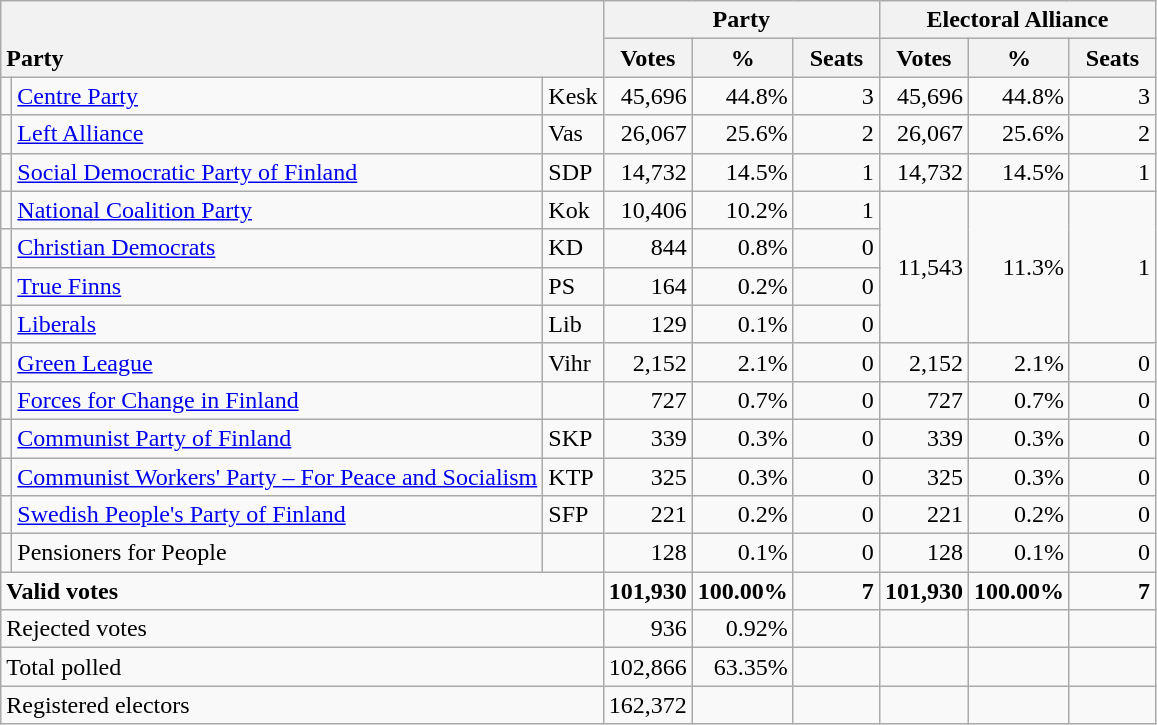<table class="wikitable" border="1" style="text-align:right;">
<tr>
<th style="text-align:left;" valign=bottom rowspan=2 colspan=3>Party</th>
<th colspan=3>Party</th>
<th colspan=3>Electoral Alliance</th>
</tr>
<tr>
<th align=center valign=bottom width="50">Votes</th>
<th align=center valign=bottom width="50">%</th>
<th align=center valign=bottom width="50">Seats</th>
<th align=center valign=bottom width="50">Votes</th>
<th align=center valign=bottom width="50">%</th>
<th align=center valign=bottom width="50">Seats</th>
</tr>
<tr>
<td></td>
<td align=left><a href='#'>Centre Party</a></td>
<td align=left>Kesk</td>
<td>45,696</td>
<td>44.8%</td>
<td>3</td>
<td>45,696</td>
<td>44.8%</td>
<td>3</td>
</tr>
<tr>
<td></td>
<td align=left><a href='#'>Left Alliance</a></td>
<td align=left>Vas</td>
<td>26,067</td>
<td>25.6%</td>
<td>2</td>
<td>26,067</td>
<td>25.6%</td>
<td>2</td>
</tr>
<tr>
<td></td>
<td align=left style="white-space: nowrap;"><a href='#'>Social Democratic Party of Finland</a></td>
<td align=left>SDP</td>
<td>14,732</td>
<td>14.5%</td>
<td>1</td>
<td>14,732</td>
<td>14.5%</td>
<td>1</td>
</tr>
<tr>
<td></td>
<td align=left><a href='#'>National Coalition Party</a></td>
<td align=left>Kok</td>
<td>10,406</td>
<td>10.2%</td>
<td>1</td>
<td rowspan=4>11,543</td>
<td rowspan=4>11.3%</td>
<td rowspan=4>1</td>
</tr>
<tr>
<td></td>
<td align=left><a href='#'>Christian Democrats</a></td>
<td align=left>KD</td>
<td>844</td>
<td>0.8%</td>
<td>0</td>
</tr>
<tr>
<td></td>
<td align=left><a href='#'>True Finns</a></td>
<td align=left>PS</td>
<td>164</td>
<td>0.2%</td>
<td>0</td>
</tr>
<tr>
<td></td>
<td align=left><a href='#'>Liberals</a></td>
<td align=left>Lib</td>
<td>129</td>
<td>0.1%</td>
<td>0</td>
</tr>
<tr>
<td></td>
<td align=left><a href='#'>Green League</a></td>
<td align=left>Vihr</td>
<td>2,152</td>
<td>2.1%</td>
<td>0</td>
<td>2,152</td>
<td>2.1%</td>
<td>0</td>
</tr>
<tr>
<td></td>
<td align=left><a href='#'>Forces for Change in Finland</a></td>
<td align=left></td>
<td>727</td>
<td>0.7%</td>
<td>0</td>
<td>727</td>
<td>0.7%</td>
<td>0</td>
</tr>
<tr>
<td></td>
<td align=left><a href='#'>Communist Party of Finland</a></td>
<td align=left>SKP</td>
<td>339</td>
<td>0.3%</td>
<td>0</td>
<td>339</td>
<td>0.3%</td>
<td>0</td>
</tr>
<tr>
<td></td>
<td align=left><a href='#'>Communist Workers' Party – For Peace and Socialism</a></td>
<td align=left>KTP</td>
<td>325</td>
<td>0.3%</td>
<td>0</td>
<td>325</td>
<td>0.3%</td>
<td>0</td>
</tr>
<tr>
<td></td>
<td align=left><a href='#'>Swedish People's Party of Finland</a></td>
<td align=left>SFP</td>
<td>221</td>
<td>0.2%</td>
<td>0</td>
<td>221</td>
<td>0.2%</td>
<td>0</td>
</tr>
<tr>
<td></td>
<td align=left>Pensioners for People</td>
<td align=left></td>
<td>128</td>
<td>0.1%</td>
<td>0</td>
<td>128</td>
<td>0.1%</td>
<td>0</td>
</tr>
<tr style="font-weight:bold">
<td align=left colspan=3>Valid votes</td>
<td>101,930</td>
<td>100.00%</td>
<td>7</td>
<td>101,930</td>
<td>100.00%</td>
<td>7</td>
</tr>
<tr>
<td align=left colspan=3>Rejected votes</td>
<td>936</td>
<td>0.92%</td>
<td></td>
<td></td>
<td></td>
<td></td>
</tr>
<tr>
<td align=left colspan=3>Total polled</td>
<td>102,866</td>
<td>63.35%</td>
<td></td>
<td></td>
<td></td>
<td></td>
</tr>
<tr>
<td align=left colspan=3>Registered electors</td>
<td>162,372</td>
<td></td>
<td></td>
<td></td>
<td></td>
<td></td>
</tr>
</table>
